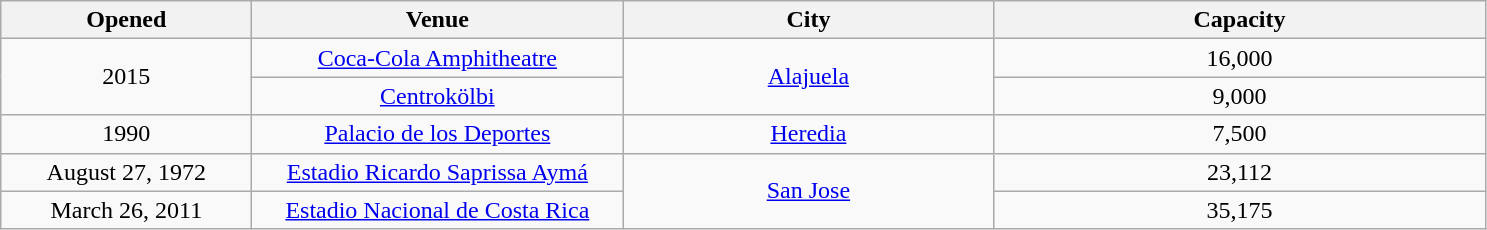<table class="sortable wikitable" style="text-align:center;">
<tr>
<th scope="col" style="width:10em;">Opened</th>
<th scope="col" style="width:15em;">Venue</th>
<th scope="col" style="width:15em;">City</th>
<th scope="col" style="width:20em;">Capacity</th>
</tr>
<tr>
<td rowspan="2">2015</td>
<td><a href='#'>Coca-Cola Amphitheatre</a></td>
<td rowspan="2"><a href='#'>Alajuela</a></td>
<td>16,000</td>
</tr>
<tr>
<td><a href='#'>Centrokölbi</a></td>
<td>9,000</td>
</tr>
<tr>
<td>1990</td>
<td><a href='#'>Palacio de los Deportes</a></td>
<td><a href='#'>Heredia</a></td>
<td>7,500</td>
</tr>
<tr>
<td>August 27, 1972</td>
<td><a href='#'>Estadio Ricardo Saprissa Aymá</a></td>
<td rowspan="2"><a href='#'>San Jose</a></td>
<td>23,112</td>
</tr>
<tr>
<td>March 26, 2011</td>
<td><a href='#'>Estadio Nacional de Costa Rica</a></td>
<td>35,175</td>
</tr>
</table>
